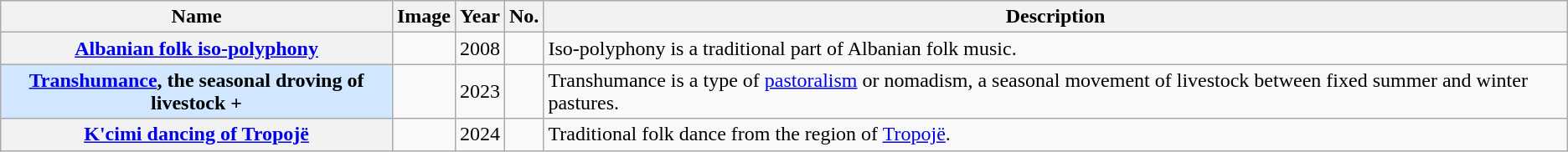<table class="wikitable sortable plainrowheaders">
<tr>
<th style="width:25%">Name</th>
<th class="unsortable">Image</th>
<th>Year</th>
<th>No.</th>
<th class="unsortable">Description</th>
</tr>
<tr>
<th scope="row"><a href='#'>Albanian folk iso-polyphony</a></th>
<td></td>
<td>2008</td>
<td></td>
<td>Iso-polyphony is a traditional part of Albanian folk music.</td>
</tr>
<tr>
<th scope="row" style="background:#D0E7FF;"><a href='#'>Transhumance</a>, the seasonal droving of livestock +</th>
<td></td>
<td>2023</td>
<td></td>
<td>Transhumance is a type of <a href='#'>pastoralism</a> or nomadism, a seasonal movement of livestock between fixed summer and winter pastures.</td>
</tr>
<tr>
<th scope="row"><a href='#'>K'cimi dancing of Tropojë</a></th>
<td></td>
<td>2024</td>
<td></td>
<td>Traditional folk dance from the region of <a href='#'>Tropojë</a>.</td>
</tr>
</table>
